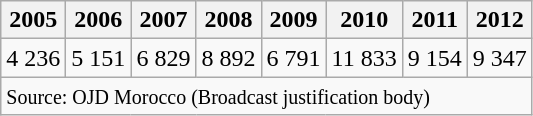<table class="wikitable">
<tr>
<th>2005</th>
<th>2006</th>
<th>2007</th>
<th>2008</th>
<th>2009</th>
<th>2010</th>
<th>2011</th>
<th>2012</th>
</tr>
<tr>
<td>4 236</td>
<td>5 151</td>
<td>6 829</td>
<td>8 892</td>
<td>6 791</td>
<td>11 833</td>
<td>9 154</td>
<td>9 347</td>
</tr>
<tr>
<td colspan="8"><small>Source: OJD Morocco (Broadcast justification body)</small></td>
</tr>
</table>
